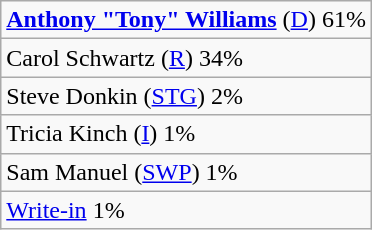<table class="wikitable">
<tr>
<td><strong><a href='#'>Anthony "Tony" Williams</a></strong> (<a href='#'>D</a>) 61%</td>
</tr>
<tr>
<td>Carol Schwartz (<a href='#'>R</a>) 34%</td>
</tr>
<tr>
<td>Steve Donkin (<a href='#'>STG</a>) 2%</td>
</tr>
<tr>
<td>Tricia Kinch (<a href='#'>I</a>) 1%</td>
</tr>
<tr>
<td>Sam Manuel (<a href='#'>SWP</a>) 1%</td>
</tr>
<tr>
<td><a href='#'>Write-in</a> 1%</td>
</tr>
</table>
